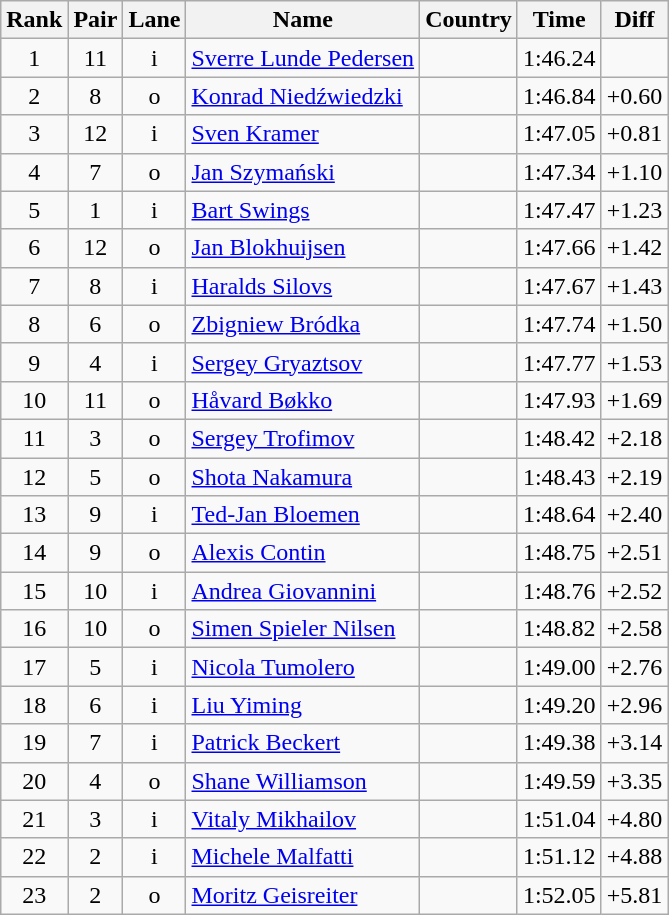<table class="wikitable sortable" style="text-align:center">
<tr>
<th>Rank</th>
<th>Pair</th>
<th>Lane</th>
<th>Name</th>
<th>Country</th>
<th>Time</th>
<th>Diff</th>
</tr>
<tr>
<td>1</td>
<td>11</td>
<td>i</td>
<td align=left><a href='#'>Sverre Lunde Pedersen</a></td>
<td align=left></td>
<td>1:46.24</td>
<td></td>
</tr>
<tr>
<td>2</td>
<td>8</td>
<td>o</td>
<td align=left><a href='#'>Konrad Niedźwiedzki</a></td>
<td align=left></td>
<td>1:46.84</td>
<td>+0.60</td>
</tr>
<tr>
<td>3</td>
<td>12</td>
<td>i</td>
<td align=left><a href='#'>Sven Kramer</a></td>
<td align=left></td>
<td>1:47.05</td>
<td>+0.81</td>
</tr>
<tr>
<td>4</td>
<td>7</td>
<td>o</td>
<td align=left><a href='#'>Jan Szymański</a></td>
<td align=left></td>
<td>1:47.34</td>
<td>+1.10</td>
</tr>
<tr>
<td>5</td>
<td>1</td>
<td>i</td>
<td align=left><a href='#'>Bart Swings</a></td>
<td align=left></td>
<td>1:47.47</td>
<td>+1.23</td>
</tr>
<tr>
<td>6</td>
<td>12</td>
<td>o</td>
<td align=left><a href='#'>Jan Blokhuijsen</a></td>
<td align=left></td>
<td>1:47.66</td>
<td>+1.42</td>
</tr>
<tr>
<td>7</td>
<td>8</td>
<td>i</td>
<td align=left><a href='#'>Haralds Silovs</a></td>
<td align=left></td>
<td>1:47.67</td>
<td>+1.43</td>
</tr>
<tr>
<td>8</td>
<td>6</td>
<td>o</td>
<td align=left><a href='#'>Zbigniew Bródka</a></td>
<td align=left></td>
<td>1:47.74</td>
<td>+1.50</td>
</tr>
<tr>
<td>9</td>
<td>4</td>
<td>i</td>
<td align=left><a href='#'>Sergey Gryaztsov</a></td>
<td align=left></td>
<td>1:47.77</td>
<td>+1.53</td>
</tr>
<tr>
<td>10</td>
<td>11</td>
<td>o</td>
<td align=left><a href='#'>Håvard Bøkko</a></td>
<td align=left></td>
<td>1:47.93</td>
<td>+1.69</td>
</tr>
<tr>
<td>11</td>
<td>3</td>
<td>o</td>
<td align=left><a href='#'>Sergey Trofimov</a></td>
<td align=left></td>
<td>1:48.42</td>
<td>+2.18</td>
</tr>
<tr>
<td>12</td>
<td>5</td>
<td>o</td>
<td align=left><a href='#'>Shota Nakamura</a></td>
<td align=left></td>
<td>1:48.43</td>
<td>+2.19</td>
</tr>
<tr>
<td>13</td>
<td>9</td>
<td>i</td>
<td align=left><a href='#'>Ted-Jan Bloemen</a></td>
<td align=left></td>
<td>1:48.64</td>
<td>+2.40</td>
</tr>
<tr>
<td>14</td>
<td>9</td>
<td>o</td>
<td align=left><a href='#'>Alexis Contin</a></td>
<td align=left></td>
<td>1:48.75</td>
<td>+2.51</td>
</tr>
<tr>
<td>15</td>
<td>10</td>
<td>i</td>
<td align=left><a href='#'>Andrea Giovannini</a></td>
<td align=left></td>
<td>1:48.76</td>
<td>+2.52</td>
</tr>
<tr>
<td>16</td>
<td>10</td>
<td>o</td>
<td align=left><a href='#'>Simen Spieler Nilsen</a></td>
<td align=left></td>
<td>1:48.82</td>
<td>+2.58</td>
</tr>
<tr>
<td>17</td>
<td>5</td>
<td>i</td>
<td align=left><a href='#'>Nicola Tumolero</a></td>
<td align=left></td>
<td>1:49.00</td>
<td>+2.76</td>
</tr>
<tr>
<td>18</td>
<td>6</td>
<td>i</td>
<td align=left><a href='#'>Liu Yiming</a></td>
<td align=left></td>
<td>1:49.20</td>
<td>+2.96</td>
</tr>
<tr>
<td>19</td>
<td>7</td>
<td>i</td>
<td align=left><a href='#'>Patrick Beckert</a></td>
<td align=left></td>
<td>1:49.38</td>
<td>+3.14</td>
</tr>
<tr>
<td>20</td>
<td>4</td>
<td>o</td>
<td align=left><a href='#'>Shane Williamson</a></td>
<td align=left></td>
<td>1:49.59</td>
<td>+3.35</td>
</tr>
<tr>
<td>21</td>
<td>3</td>
<td>i</td>
<td align=left><a href='#'>Vitaly Mikhailov</a></td>
<td align=left></td>
<td>1:51.04</td>
<td>+4.80</td>
</tr>
<tr>
<td>22</td>
<td>2</td>
<td>i</td>
<td align=left><a href='#'>Michele Malfatti</a></td>
<td align=left></td>
<td>1:51.12</td>
<td>+4.88</td>
</tr>
<tr>
<td>23</td>
<td>2</td>
<td>o</td>
<td align=left><a href='#'>Moritz Geisreiter</a></td>
<td align=left></td>
<td>1:52.05</td>
<td>+5.81</td>
</tr>
</table>
